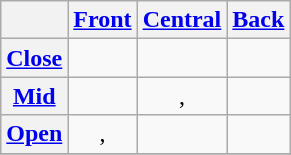<table class="wikitable">
<tr>
<th></th>
<th><a href='#'>Front</a></th>
<th><a href='#'>Central</a></th>
<th><a href='#'>Back</a></th>
</tr>
<tr>
<th><a href='#'>Close</a></th>
<td align="center"></td>
<td></td>
<td align="center"></td>
</tr>
<tr>
<th><a href='#'>Mid</a></th>
<td></td>
<td align="center">,</td>
<td align="center"></td>
</tr>
<tr>
<th><a href='#'>Open</a></th>
<td align="center">, </td>
<td></td>
<td align="center"></td>
</tr>
<tr>
</tr>
</table>
